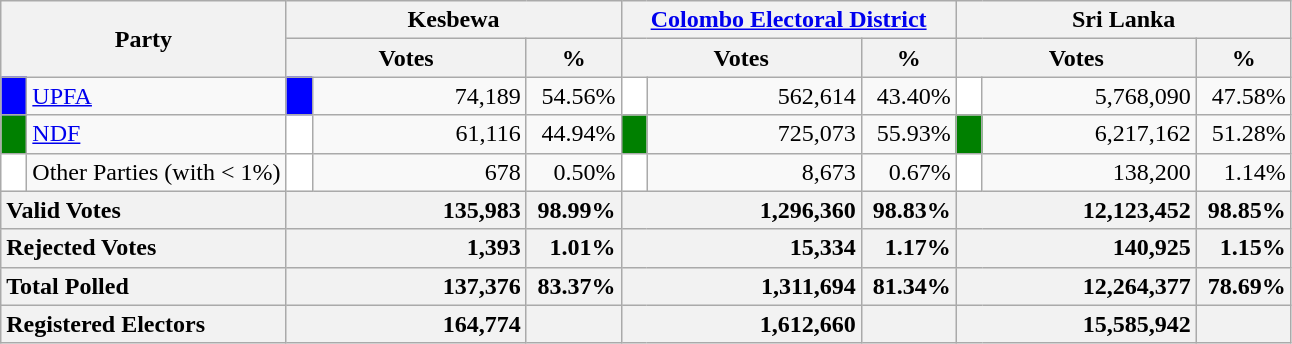<table class="wikitable">
<tr>
<th colspan="2" width="144px"rowspan="2">Party</th>
<th colspan="3" width="216px">Kesbewa</th>
<th colspan="3" width="216px"><a href='#'>Colombo Electoral District</a></th>
<th colspan="3" width="216px">Sri Lanka</th>
</tr>
<tr>
<th colspan="2" width="144px">Votes</th>
<th>%</th>
<th colspan="2" width="144px">Votes</th>
<th>%</th>
<th colspan="2" width="144px">Votes</th>
<th>%</th>
</tr>
<tr>
<td style="background-color:blue;" width="10px"></td>
<td style="text-align:left;"><a href='#'>UPFA</a></td>
<td style="background-color:blue;" width="10px"></td>
<td style="text-align:right;">74,189</td>
<td style="text-align:right;">54.56%</td>
<td style="background-color:white;" width="10px"></td>
<td style="text-align:right;">562,614</td>
<td style="text-align:right;">43.40%</td>
<td style="background-color:white;" width="10px"></td>
<td style="text-align:right;">5,768,090</td>
<td style="text-align:right;">47.58%</td>
</tr>
<tr>
<td style="background-color:green;" width="10px"></td>
<td style="text-align:left;"><a href='#'>NDF</a></td>
<td style="background-color:white;" width="10px"></td>
<td style="text-align:right;">61,116</td>
<td style="text-align:right;">44.94%</td>
<td style="background-color:green;" width="10px"></td>
<td style="text-align:right;">725,073</td>
<td style="text-align:right;">55.93%</td>
<td style="background-color:green;" width="10px"></td>
<td style="text-align:right;">6,217,162</td>
<td style="text-align:right;">51.28%</td>
</tr>
<tr>
<td style="background-color:white;" width="10px"></td>
<td style="text-align:left;">Other Parties (with < 1%)</td>
<td style="background-color:white;" width="10px"></td>
<td style="text-align:right;">678</td>
<td style="text-align:right;">0.50%</td>
<td style="background-color:white;" width="10px"></td>
<td style="text-align:right;">8,673</td>
<td style="text-align:right;">0.67%</td>
<td style="background-color:white;" width="10px"></td>
<td style="text-align:right;">138,200</td>
<td style="text-align:right;">1.14%</td>
</tr>
<tr>
<th colspan="2" width="144px"style="text-align:left;">Valid Votes</th>
<th style="text-align:right;"colspan="2" width="144px">135,983</th>
<th style="text-align:right;">98.99%</th>
<th style="text-align:right;"colspan="2" width="144px">1,296,360</th>
<th style="text-align:right;">98.83%</th>
<th style="text-align:right;"colspan="2" width="144px">12,123,452</th>
<th style="text-align:right;">98.85%</th>
</tr>
<tr>
<th colspan="2" width="144px"style="text-align:left;">Rejected Votes</th>
<th style="text-align:right;"colspan="2" width="144px">1,393</th>
<th style="text-align:right;">1.01%</th>
<th style="text-align:right;"colspan="2" width="144px">15,334</th>
<th style="text-align:right;">1.17%</th>
<th style="text-align:right;"colspan="2" width="144px">140,925</th>
<th style="text-align:right;">1.15%</th>
</tr>
<tr>
<th colspan="2" width="144px"style="text-align:left;">Total Polled</th>
<th style="text-align:right;"colspan="2" width="144px">137,376</th>
<th style="text-align:right;">83.37%</th>
<th style="text-align:right;"colspan="2" width="144px">1,311,694</th>
<th style="text-align:right;">81.34%</th>
<th style="text-align:right;"colspan="2" width="144px">12,264,377</th>
<th style="text-align:right;">78.69%</th>
</tr>
<tr>
<th colspan="2" width="144px"style="text-align:left;">Registered Electors</th>
<th style="text-align:right;"colspan="2" width="144px">164,774</th>
<th></th>
<th style="text-align:right;"colspan="2" width="144px">1,612,660</th>
<th></th>
<th style="text-align:right;"colspan="2" width="144px">15,585,942</th>
<th></th>
</tr>
</table>
